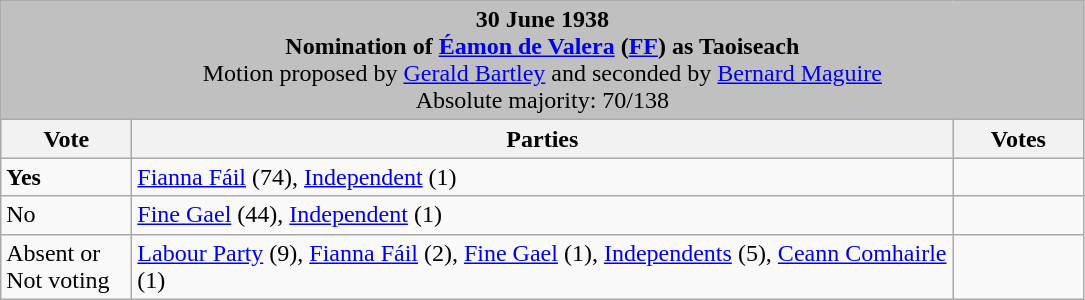<table class="wikitable">
<tr>
<td colspan="3" bgcolor="#C0C0C0" align=center><strong>30 June 1938<br>Nomination of <a href='#'>Éamon de Valera</a> (<a href='#'>FF</a>) as Taoiseach</strong><br>Motion proposed by <a href='#'>Gerald Bartley</a> and seconded by <a href='#'>Bernard Maguire</a><br>Absolute majority: 70/138</td>
</tr>
<tr bgcolor="#D8D8D8">
<th width=80px>Vote</th>
<th width=540px>Parties</th>
<th width=80px align="center">Votes</th>
</tr>
<tr>
<td> <strong>Yes</strong></td>
<td><a href='#'>Fianna Fáil</a> (74), <a href='#'>Independent</a> (1)</td>
<td></td>
</tr>
<tr>
<td>No</td>
<td><a href='#'>Fine Gael</a> (44), <a href='#'>Independent</a> (1)</td>
<td></td>
</tr>
<tr>
<td>Absent or<br>Not voting</td>
<td><a href='#'>Labour Party</a> (9), <a href='#'>Fianna Fáil</a> (2), <a href='#'>Fine Gael</a> (1), <a href='#'>Independents</a> (5), <a href='#'>Ceann Comhairle</a> (1)</td>
<td></td>
</tr>
</table>
